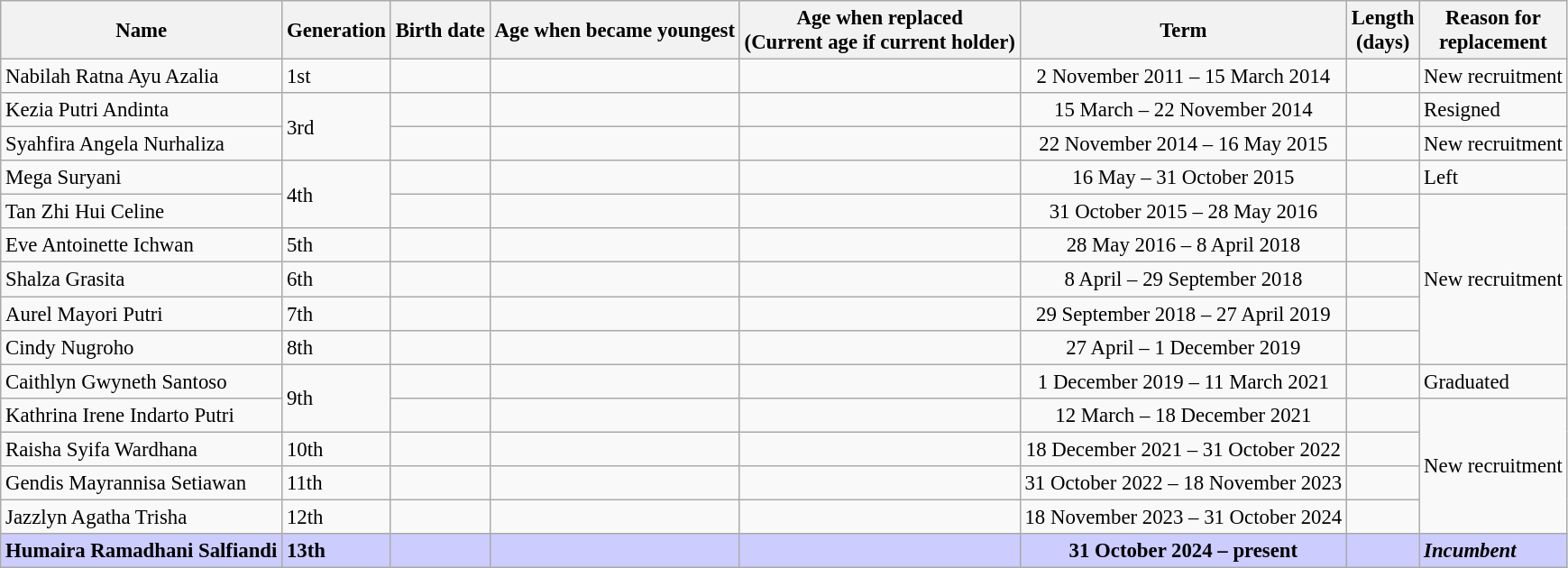<table class="wikitable sortable" style="font-size:95%;">
<tr>
<th>Name</th>
<th>Generation</th>
<th>Birth date</th>
<th>Age when became youngest</th>
<th>Age when replaced<br>(Current age if current holder)</th>
<th class="unsortable">Term</th>
<th>Length<br>(days)</th>
<th>Reason for<br>replacement</th>
</tr>
<tr>
<td>Nabilah Ratna Ayu Azalia</td>
<td>1st</td>
<td style="text-align:right;"></td>
<td style="text-align:right;"></td>
<td style="text-align:right;"></td>
<td style="text-align:center;">2 November 2011 – 15 March 2014</td>
<td></td>
<td>New recruitment</td>
</tr>
<tr>
<td>Kezia Putri Andinta</td>
<td rowspan=2>3rd</td>
<td style="text-align:right;"></td>
<td style="text-align:right;"></td>
<td style="text-align:right;"></td>
<td style="text-align:center;">15 March – 22 November 2014</td>
<td></td>
<td>Resigned</td>
</tr>
<tr>
<td>Syahfira Angela Nurhaliza</td>
<td style="text-align:right;"></td>
<td style="text-align:right;"></td>
<td style="text-align:right;"></td>
<td style="text-align:center;">22 November 2014 – 16 May 2015</td>
<td></td>
<td>New recruitment</td>
</tr>
<tr>
<td>Mega Suryani</td>
<td rowspan=2>4th</td>
<td style="text-align:right;"></td>
<td style="text-align:right;"></td>
<td style="text-align:right;"></td>
<td style="text-align:center;">16 May – 31 October 2015</td>
<td></td>
<td>Left</td>
</tr>
<tr>
<td> Tan Zhi Hui Celine</td>
<td style="text-align:right;"></td>
<td style="text-align:right;"></td>
<td style="text-align:right;"></td>
<td style="text-align:center;">31 October 2015 – 28 May 2016</td>
<td></td>
<td rowspan=5>New recruitment</td>
</tr>
<tr>
<td>Eve Antoinette Ichwan</td>
<td>5th</td>
<td style="text-align:right;"></td>
<td style="text-align:right;"></td>
<td style="text-align:right;"></td>
<td style="text-align:center;">28 May 2016 – 8 April 2018</td>
<td></td>
</tr>
<tr>
<td>Shalza Grasita</td>
<td>6th</td>
<td style="text-align:right;"></td>
<td style="text-align:right;"></td>
<td style="text-align:right;"></td>
<td style="text-align:center;">8 April – 29 September 2018</td>
<td></td>
</tr>
<tr>
<td>Aurel Mayori Putri</td>
<td>7th</td>
<td style="text-align:right;"></td>
<td style="text-align:right;"></td>
<td style="text-align:right;"></td>
<td style="text-align:center;">29 September 2018 – 27 April 2019</td>
<td></td>
</tr>
<tr>
<td>Cindy Nugroho</td>
<td>8th</td>
<td style="text-align:right;"></td>
<td style="text-align:right;"></td>
<td style="text-align:right;"></td>
<td style="text-align:center;">27 April – 1 December 2019</td>
<td></td>
</tr>
<tr>
<td>Caithlyn Gwyneth Santoso</td>
<td rowspan=2>9th</td>
<td style="text-align:right;"></td>
<td style="text-align:right;"></td>
<td style="text-align:right;"></td>
<td style="text-align:center;">1 December 2019 – 11 March 2021</td>
<td></td>
<td>Graduated</td>
</tr>
<tr>
<td>Kathrina Irene Indarto Putri</td>
<td style="text-align:right;"></td>
<td style="text-align:right;"></td>
<td style="text-align:right;"></td>
<td style="text-align:center;">12 March – 18 December 2021</td>
<td></td>
<td rowspan=4>New recruitment</td>
</tr>
<tr>
<td>Raisha Syifa Wardhana</td>
<td>10th</td>
<td style="text-align:right;"></td>
<td style="text-align:right;"></td>
<td style="text-align:right;"></td>
<td style="text-align:center;">18 December 2021 – 31 October 2022</td>
<td></td>
</tr>
<tr>
<td>Gendis Mayrannisa Setiawan</td>
<td>11th</td>
<td style="text-align:right;"></td>
<td style="text-align:right;"></td>
<td style="text-align:right;"></td>
<td style="text-align:center;">31 October 2022 – 18 November 2023</td>
<td></td>
</tr>
<tr>
<td>Jazzlyn Agatha Trisha</td>
<td>12th</td>
<td style="text-align:right;"></td>
<td style="text-align:right;"></td>
<td style="text-align:right;"></td>
<td style="text-align:center;">18 November 2023 – 31 October 2024</td>
<td></td>
</tr>
<tr bgcolor="ccccff" style="font-weight:bold">
<td>Humaira Ramadhani Salfiandi</td>
<td>13th</td>
<td style="text-align:right;"></td>
<td style="text-align:right;"></td>
<td style="text-align:right;"></td>
<td style="text-align:center;">31 October 2024 – present</td>
<td></td>
<td> <em>Incumbent</em></td>
</tr>
</table>
